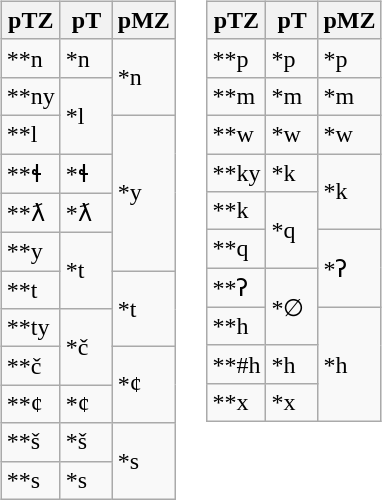<table>
<tr valign=top>
<td><br><table class="wikitable">
<tr>
<th>pTZ</th>
<th> pT </th>
<th>pMZ</th>
</tr>
<tr>
<td>**n</td>
<td>*n</td>
<td rowspan=2>*n</td>
</tr>
<tr>
<td>**ny</td>
<td rowspan=2>*l</td>
</tr>
<tr>
<td>**l</td>
<td rowspan=4>*y</td>
</tr>
<tr>
<td>**ɬ</td>
<td>*ɬ</td>
</tr>
<tr>
<td>**ƛ</td>
<td>*ƛ</td>
</tr>
<tr>
<td>**y</td>
<td rowspan=2>*t</td>
</tr>
<tr>
<td>**t</td>
<td rowspan=2>*t</td>
</tr>
<tr>
<td>**ty</td>
<td rowspan=2>*č</td>
</tr>
<tr>
<td>**č</td>
<td rowspan=2>*¢</td>
</tr>
<tr>
<td>**¢</td>
<td>*¢</td>
</tr>
<tr>
<td>**š</td>
<td>*š</td>
<td rowspan=2>*s</td>
</tr>
<tr>
<td>**s</td>
<td>*s</td>
</tr>
</table>
</td>
<td><br><table class="wikitable">
<tr>
<th>pTZ</th>
<th> pT </th>
<th>pMZ</th>
</tr>
<tr>
<td>**p</td>
<td>*p</td>
<td>*p</td>
</tr>
<tr>
<td>**m</td>
<td>*m</td>
<td>*m</td>
</tr>
<tr>
<td>**w</td>
<td>*w</td>
<td>*w</td>
</tr>
<tr>
<td>**ky</td>
<td>*k</td>
<td rowspan=2>*k</td>
</tr>
<tr>
<td>**k</td>
<td rowspan=2>*q</td>
</tr>
<tr>
<td>**q</td>
<td rowspan=2>*ʔ</td>
</tr>
<tr>
<td>**ʔ</td>
<td rowspan=2>*∅</td>
</tr>
<tr>
<td>**h</td>
<td rowspan=3>*h</td>
</tr>
<tr>
<td>**#h</td>
<td>*h</td>
</tr>
<tr>
<td>**x</td>
<td>*x</td>
</tr>
</table>
</td>
</tr>
</table>
